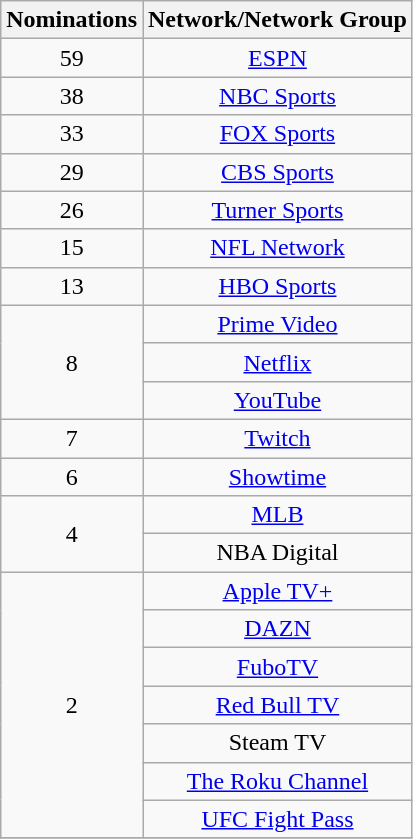<table class="wikitable floatright" style="text-align: center;">
<tr>
<th scope="col" style="width:55px;">Nominations</th>
<th scope="col" style="text-align:center;">Network/Network Group</th>
</tr>
<tr>
<td scope=row style="text-align:center">59</td>
<td><a href='#'>ESPN</a> </td>
</tr>
<tr>
<td scope=row style="text-align:center">38</td>
<td><a href='#'>NBC Sports</a> </td>
</tr>
<tr>
<td scope=row style="text-align:center">33</td>
<td><a href='#'>FOX Sports</a> </td>
</tr>
<tr>
<td scope=row style="text-align:center">29</td>
<td><a href='#'>CBS Sports</a> </td>
</tr>
<tr>
<td scope=row style="text-align:center">26</td>
<td><a href='#'>Turner Sports</a> </td>
</tr>
<tr>
<td scope=row style="text-align:center">15</td>
<td><a href='#'>NFL Network</a> </td>
</tr>
<tr>
<td scope=row style="text-align:center">13</td>
<td><a href='#'>HBO Sports</a> </td>
</tr>
<tr>
<td rowspan="3" scope=row style="text-align:center">8</td>
<td><a href='#'>Prime Video</a></td>
</tr>
<tr>
<td><a href='#'>Netflix</a></td>
</tr>
<tr>
<td><a href='#'>YouTube</a></td>
</tr>
<tr>
<td scope=row style="text-align:center">7</td>
<td><a href='#'>Twitch</a></td>
</tr>
<tr>
<td scope=row style="text-align:center">6</td>
<td><a href='#'>Showtime</a></td>
</tr>
<tr>
<td rowspan="2" scope=row style="text-align:center">4</td>
<td><a href='#'>MLB</a> </td>
</tr>
<tr>
<td>NBA Digital</td>
</tr>
<tr>
<td rowspan="7" scope=row style="text-align:center">2</td>
<td><a href='#'>Apple TV+</a></td>
</tr>
<tr>
<td><a href='#'>DAZN</a></td>
</tr>
<tr>
<td><a href='#'>FuboTV</a></td>
</tr>
<tr>
<td><a href='#'>Red Bull TV</a></td>
</tr>
<tr>
<td>Steam TV</td>
</tr>
<tr>
<td><a href='#'>The Roku Channel</a></td>
</tr>
<tr>
<td><a href='#'>UFC Fight Pass</a></td>
</tr>
<tr>
</tr>
</table>
